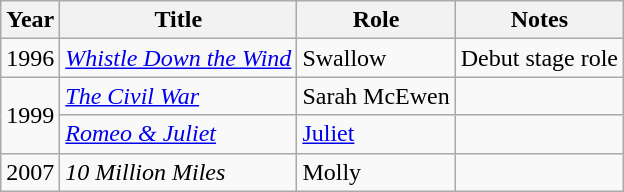<table class="wikitable sortable">
<tr>
<th>Year</th>
<th>Title</th>
<th>Role</th>
<th class="unsortable">Notes</th>
</tr>
<tr>
<td>1996</td>
<td><em><a href='#'>Whistle Down the Wind</a></em></td>
<td>Swallow</td>
<td>Debut stage role</td>
</tr>
<tr>
<td rowspan="2">1999</td>
<td><em><a href='#'>The Civil War</a></em></td>
<td>Sarah McEwen</td>
<td></td>
</tr>
<tr>
<td><em><a href='#'>Romeo & Juliet</a></em></td>
<td><a href='#'>Juliet</a></td>
<td></td>
</tr>
<tr>
<td>2007</td>
<td><em>10 Million Miles</em></td>
<td>Molly</td>
<td></td>
</tr>
</table>
